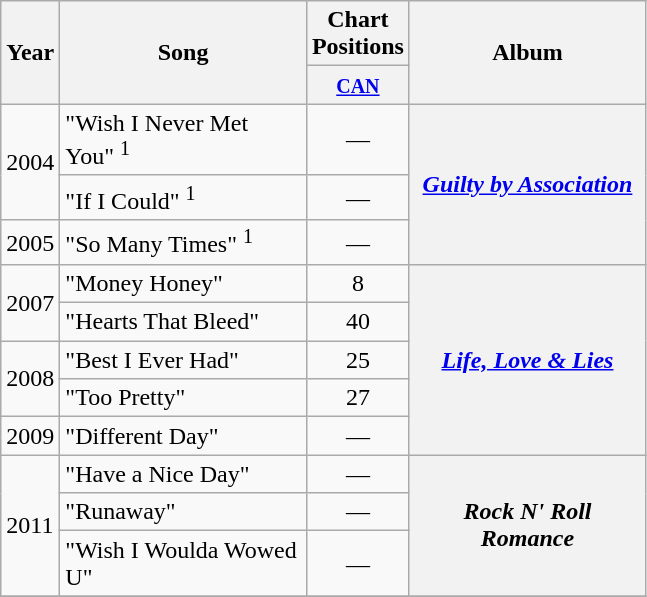<table class="wikitable">
<tr>
<th rowspan="2"><strong>Year</strong></th>
<th width="157" rowspan="2"><strong>Song</strong></th>
<th colspan="1"><strong>Chart Positions</strong></th>
<th width="150" rowspan="2"><strong>Album</strong></th>
</tr>
<tr>
<th width="25"><small><a href='#'>CAN</a></small></th>
</tr>
<tr>
<td rowspan="2">2004</td>
<td>"Wish I Never Met You" <sup>1</sup></td>
<td align="center">—</td>
<th rowspan="3"><em><a href='#'>Guilty by Association</a></em></th>
</tr>
<tr>
<td>"If I Could" <sup>1</sup></td>
<td align="center">—</td>
</tr>
<tr>
<td rowspan="1">2005</td>
<td>"So Many Times" <sup>1</sup></td>
<td align="center">—</td>
</tr>
<tr>
<td rowspan="2">2007</td>
<td>"Money Honey"</td>
<td align="center">8</td>
<th rowspan="5"><em><a href='#'>Life, Love & Lies</a></em></th>
</tr>
<tr>
<td>"Hearts That Bleed"</td>
<td align="center">40</td>
</tr>
<tr>
<td rowspan="2">2008</td>
<td>"Best I Ever Had"</td>
<td align="center">25</td>
</tr>
<tr>
<td>"Too Pretty"</td>
<td align="center">27</td>
</tr>
<tr>
<td rowspan="1">2009</td>
<td>"Different Day"</td>
<td align="center">—</td>
</tr>
<tr>
<td rowspan="3">2011</td>
<td>"Have a Nice Day"</td>
<td align="center">—</td>
<th rowspan="3"><em>Rock N' Roll Romance</em></th>
</tr>
<tr>
<td>"Runaway"</td>
<td align="center">—</td>
</tr>
<tr>
<td>"Wish I Woulda Wowed U"</td>
<td align="center">—</td>
</tr>
<tr>
</tr>
</table>
